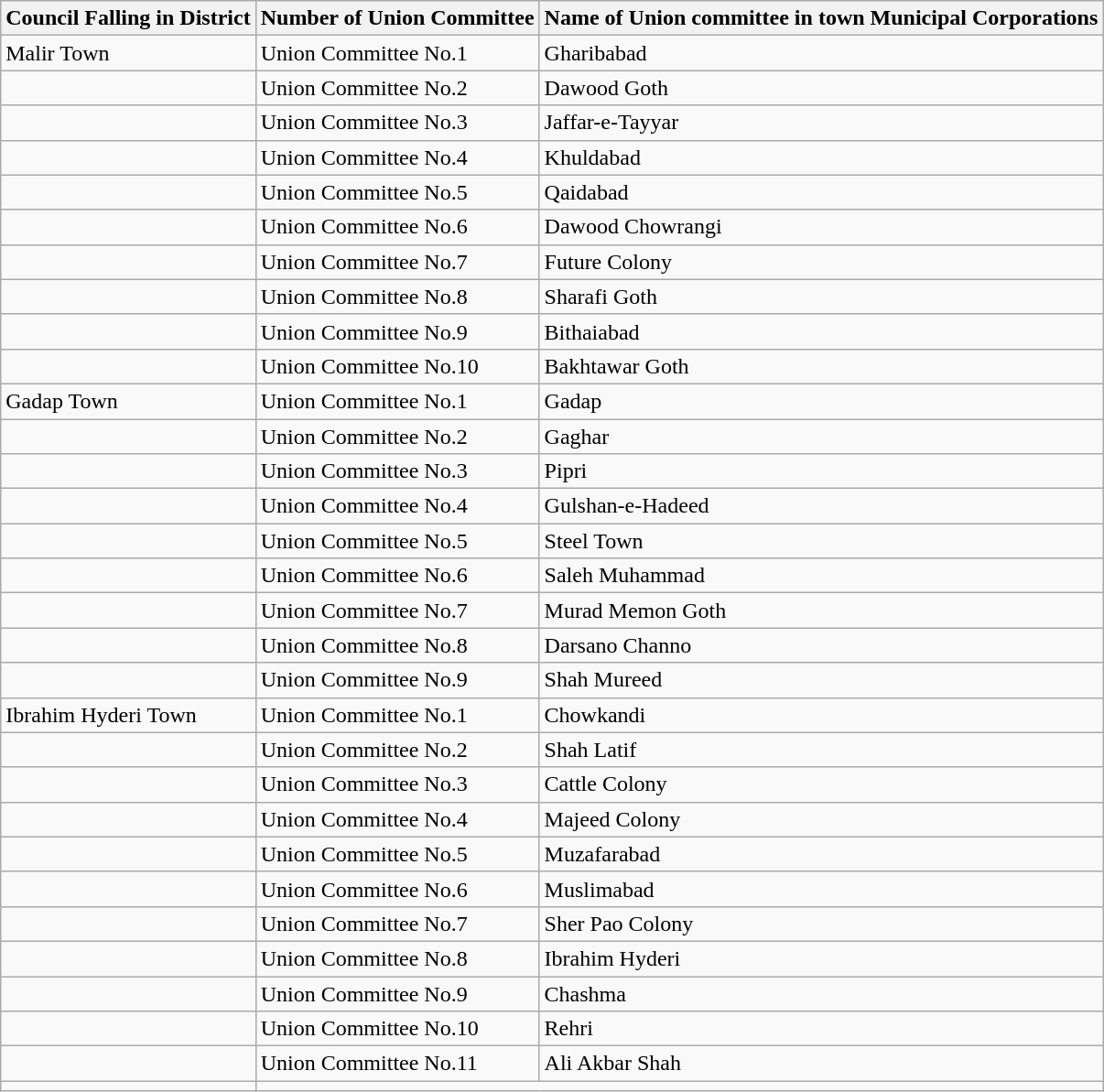<table class="wikitable">
<tr>
<th>Council Falling in District</th>
<th>Number of Union Committee</th>
<th>Name of Union committee in town Municipal Corporations</th>
</tr>
<tr>
<td>Malir Town</td>
<td>Union Committee No.1</td>
<td>Gharibabad</td>
</tr>
<tr>
<td></td>
<td>Union Committee No.2</td>
<td>Dawood Goth</td>
</tr>
<tr>
<td></td>
<td>Union Committee No.3</td>
<td>Jaffar-e-Tayyar</td>
</tr>
<tr>
<td></td>
<td>Union Committee No.4</td>
<td>Khuldabad</td>
</tr>
<tr>
<td></td>
<td>Union Committee No.5</td>
<td>Qaidabad</td>
</tr>
<tr>
<td></td>
<td>Union Committee No.6</td>
<td>Dawood Chowrangi</td>
</tr>
<tr>
<td></td>
<td>Union Committee No.7</td>
<td>Future Colony</td>
</tr>
<tr>
<td></td>
<td>Union Committee No.8</td>
<td>Sharafi Goth</td>
</tr>
<tr>
<td></td>
<td>Union Committee No.9</td>
<td>Bithaiabad</td>
</tr>
<tr>
<td></td>
<td>Union Committee No.10</td>
<td>Bakhtawar Goth</td>
</tr>
<tr>
<td>Gadap Town</td>
<td>Union Committee No.1</td>
<td>Gadap</td>
</tr>
<tr>
<td></td>
<td>Union Committee No.2</td>
<td>Gaghar</td>
</tr>
<tr>
<td></td>
<td>Union Committee No.3</td>
<td>Pipri</td>
</tr>
<tr>
<td></td>
<td>Union Committee No.4</td>
<td>Gulshan-e-Hadeed</td>
</tr>
<tr>
<td></td>
<td>Union Committee No.5</td>
<td>Steel Town</td>
</tr>
<tr>
<td></td>
<td>Union Committee No.6</td>
<td>Saleh Muhammad</td>
</tr>
<tr>
<td></td>
<td>Union Committee No.7</td>
<td>Murad Memon Goth</td>
</tr>
<tr>
<td></td>
<td>Union Committee No.8</td>
<td>Darsano Channo</td>
</tr>
<tr>
<td></td>
<td>Union Committee No.9</td>
<td>Shah Mureed</td>
</tr>
<tr>
<td>Ibrahim Hyderi Town</td>
<td>Union Committee No.1</td>
<td>Chowkandi</td>
</tr>
<tr>
<td></td>
<td>Union Committee No.2</td>
<td>Shah Latif</td>
</tr>
<tr>
<td></td>
<td>Union Committee No.3</td>
<td>Cattle Colony</td>
</tr>
<tr>
<td></td>
<td>Union Committee No.4</td>
<td>Majeed Colony</td>
</tr>
<tr>
<td></td>
<td>Union Committee No.5</td>
<td>Muzafarabad</td>
</tr>
<tr>
<td></td>
<td>Union Committee No.6</td>
<td>Muslimabad</td>
</tr>
<tr>
<td></td>
<td>Union Committee No.7</td>
<td>Sher Pao Colony</td>
</tr>
<tr>
<td></td>
<td>Union Committee No.8</td>
<td>Ibrahim Hyderi</td>
</tr>
<tr>
<td></td>
<td>Union Committee No.9</td>
<td>Chashma</td>
</tr>
<tr>
<td></td>
<td>Union Committee No.10</td>
<td>Rehri</td>
</tr>
<tr>
<td></td>
<td>Union Committee No.11</td>
<td>Ali Akbar Shah</td>
</tr>
<tr>
<td></td>
</tr>
</table>
